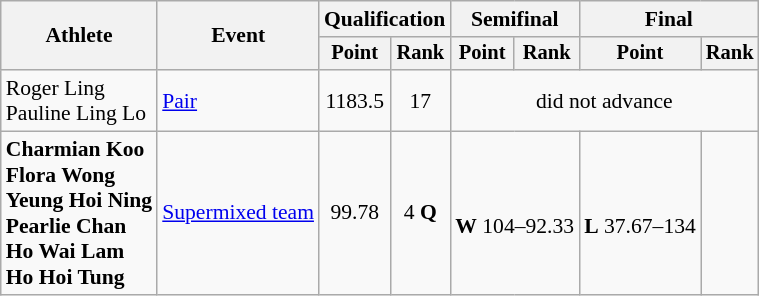<table class=wikitable style=font-size:90%;text-align:center>
<tr>
<th rowspan="2">Athlete</th>
<th rowspan="2">Event</th>
<th colspan=2>Qualification</th>
<th colspan=2>Semifinal</th>
<th colspan=2>Final</th>
</tr>
<tr style="font-size:95%">
<th>Point</th>
<th>Rank</th>
<th>Point</th>
<th>Rank</th>
<th>Point</th>
<th>Rank</th>
</tr>
<tr>
<td align=left>Roger Ling<br>Pauline Ling Lo</td>
<td align=left><a href='#'>Pair</a></td>
<td>1183.5</td>
<td>17</td>
<td colspan=4>did not advance</td>
</tr>
<tr>
<td align=left><strong>Charmian Koo<br>Flora Wong<br>Yeung Hoi Ning<br>Pearlie Chan<br>Ho Wai Lam<br>Ho Hoi Tung</strong></td>
<td align=left><a href='#'>Supermixed team</a></td>
<td>99.78</td>
<td>4 <strong>Q</strong></td>
<td colspan=2><br><strong>W</strong> 104–92.33</td>
<td><br><strong>L</strong> 37.67–134</td>
<td></td>
</tr>
</table>
